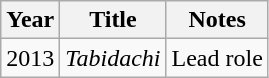<table class="wikitable">
<tr>
<th>Year</th>
<th>Title</th>
<th>Notes</th>
</tr>
<tr>
<td>2013</td>
<td><em>Tabidachi</em></td>
<td>Lead role</td>
</tr>
</table>
